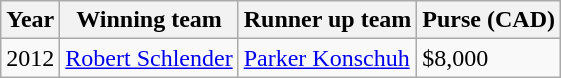<table class="wikitable">
<tr>
<th>Year</th>
<th>Winning team</th>
<th>Runner up team</th>
<th>Purse (CAD)</th>
</tr>
<tr>
<td>2012</td>
<td> <a href='#'>Robert Schlender</a></td>
<td> <a href='#'>Parker Konschuh</a></td>
<td>$8,000</td>
</tr>
</table>
